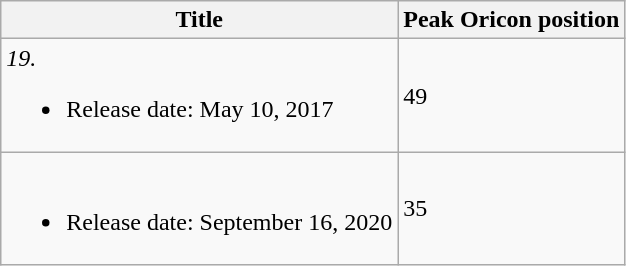<table class="wikitable">
<tr>
<th>Title</th>
<th>Peak Oricon position</th>
</tr>
<tr>
<td><em>19.</em><br><ul><li>Release date: May 10, 2017</li></ul></td>
<td>49</td>
</tr>
<tr>
<td><br><ul><li>Release date: September 16, 2020</li></ul></td>
<td>35</td>
</tr>
</table>
